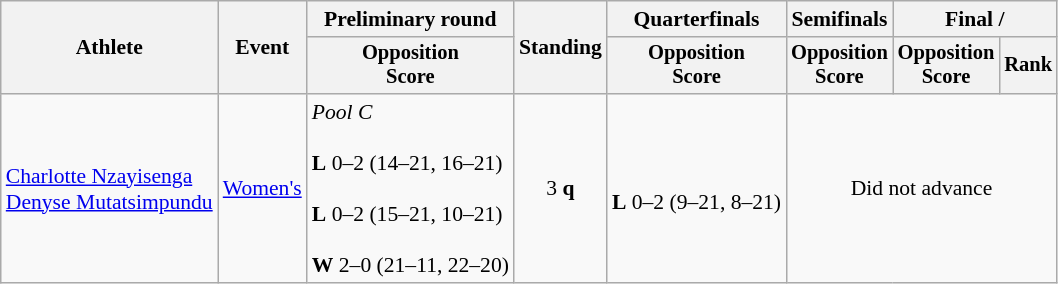<table class=wikitable style="font-size:90%">
<tr>
<th rowspan="2">Athlete</th>
<th rowspan="2">Event</th>
<th>Preliminary round</th>
<th rowspan="2">Standing</th>
<th>Quarterfinals</th>
<th>Semifinals</th>
<th colspan=2>Final / </th>
</tr>
<tr style="font-size:95%">
<th>Opposition<br>Score</th>
<th>Opposition<br>Score</th>
<th>Opposition<br>Score</th>
<th>Opposition<br>Score</th>
<th>Rank</th>
</tr>
<tr align=center>
<td align=left><a href='#'>Charlotte Nzayisenga</a><br><a href='#'>Denyse Mutatsimpundu</a></td>
<td align=left><a href='#'>Women's</a></td>
<td align=left><em>Pool C</em><br><br><strong>L</strong> 0–2 (14–21, 16–21)<br><br><strong>L</strong> 0–2 (15–21, 10–21)<br><br><strong>W</strong> 2–0 (21–11, 22–20)</td>
<td>3 <strong>q</strong></td>
<td><br><strong>L</strong> 0–2 (9–21, 8–21)</td>
<td colspan=3>Did not advance</td>
</tr>
</table>
